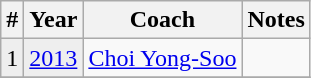<table class="wikitable" border="1">
<tr>
<th>#</th>
<th>Year</th>
<th>Coach</th>
<th>Notes</th>
</tr>
<tr>
<td style="background:#eeeeee">1</td>
<td style="background:#eeeeee"><a href='#'>2013</a></td>
<td> <a href='#'>Choi Yong-Soo</a></td>
<td></td>
</tr>
<tr>
</tr>
</table>
